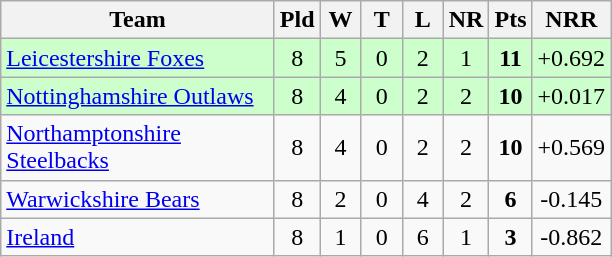<table class="wikitable" style="text-align:center;">
<tr>
<th width=175>Team</th>
<th width=20 abbr="Played">Pld</th>
<th width=20 abbr="Won">W</th>
<th width=20 abbr="Tied">T</th>
<th width=20 abbr="Lost">L</th>
<th width=20 abbr="No result">NR</th>
<th width=20 abbr="Points">Pts</th>
<th width=20 abbr="Net run rate">NRR</th>
</tr>
<tr style="background:#ccffcc;">
<td style="text-align:left;"><a href='#'>Leicestershire Foxes</a></td>
<td>8</td>
<td>5</td>
<td>0</td>
<td>2</td>
<td>1</td>
<td><strong>11</strong></td>
<td>+0.692</td>
</tr>
<tr style="background:#ccffcc;">
<td style="text-align:left;"><a href='#'>Nottinghamshire Outlaws</a></td>
<td>8</td>
<td>4</td>
<td>0</td>
<td>2</td>
<td>2</td>
<td><strong>10</strong></td>
<td>+0.017</td>
</tr>
<tr style="background:#f9f9f9;">
<td style="text-align:left;"><a href='#'>Northamptonshire Steelbacks</a></td>
<td>8</td>
<td>4</td>
<td>0</td>
<td>2</td>
<td>2</td>
<td><strong>10</strong></td>
<td>+0.569</td>
</tr>
<tr style="background:#f9f9f9;">
<td style="text-align:left;"><a href='#'>Warwickshire Bears</a></td>
<td>8</td>
<td>2</td>
<td>0</td>
<td>4</td>
<td>2</td>
<td><strong>6</strong></td>
<td>-0.145</td>
</tr>
<tr style="background:#f9f9f9;">
<td style="text-align:left;"><a href='#'>Ireland</a></td>
<td>8</td>
<td>1</td>
<td>0</td>
<td>6</td>
<td>1</td>
<td><strong>3</strong></td>
<td>-0.862</td>
</tr>
</table>
